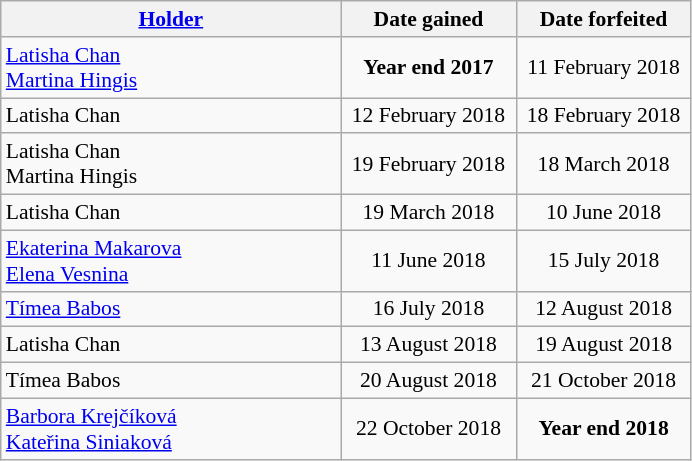<table class="wikitable" style="font-size:90%">
<tr>
<th style="width:220px;"><a href='#'>Holder</a></th>
<th style="width:110px;">Date gained</th>
<th style="width:110px;">Date forfeited</th>
</tr>
<tr>
<td> <a href='#'>Latisha Chan</a><br> <a href='#'>Martina Hingis</a></td>
<td style="text-align:center;"><strong>Year end 2017</strong></td>
<td style="text-align:center;">11 February 2018</td>
</tr>
<tr>
<td> Latisha Chan</td>
<td style="text-align:center;">12 February 2018</td>
<td style="text-align:center;">18 February 2018</td>
</tr>
<tr>
<td> Latisha Chan<br> Martina Hingis</td>
<td style="text-align:center;">19 February 2018</td>
<td style="text-align:center;">18 March 2018</td>
</tr>
<tr>
<td> Latisha Chan</td>
<td style="text-align:center;">19 March 2018</td>
<td style="text-align:center;">10 June 2018</td>
</tr>
<tr>
<td> <a href='#'>Ekaterina Makarova</a><br> <a href='#'>Elena Vesnina</a></td>
<td style="text-align:center;">11 June 2018</td>
<td style="text-align:center;">15 July 2018</td>
</tr>
<tr>
<td> <a href='#'>Tímea Babos</a></td>
<td style="text-align:center;">16 July 2018</td>
<td style="text-align:center;">12 August 2018</td>
</tr>
<tr>
<td> Latisha Chan</td>
<td style="text-align:center;">13 August 2018</td>
<td style="text-align:center;">19 August 2018</td>
</tr>
<tr>
<td> Tímea Babos</td>
<td style="text-align:center;">20 August 2018</td>
<td style="text-align:center;">21 October 2018</td>
</tr>
<tr>
<td> <a href='#'>Barbora Krejčíková</a><br> <a href='#'>Kateřina Siniaková</a></td>
<td style="text-align:center;">22 October 2018</td>
<td style="text-align:center;"><strong>Year end 2018</strong></td>
</tr>
</table>
